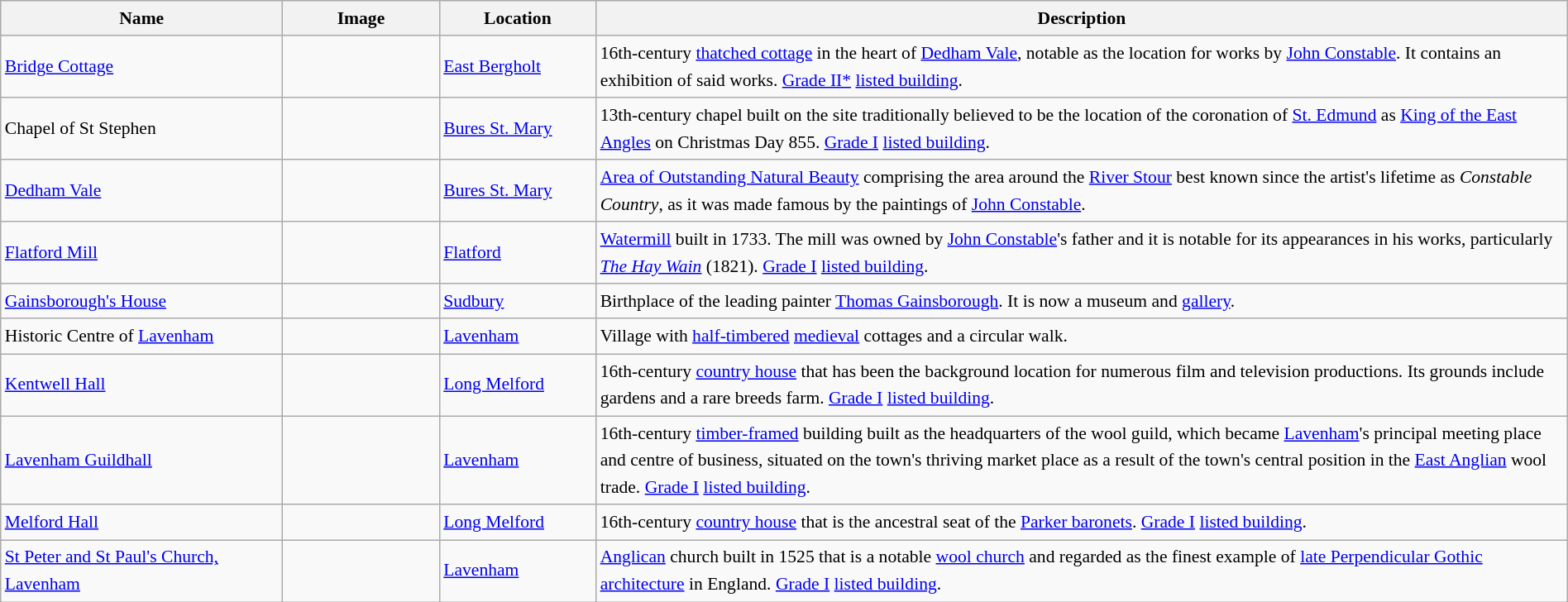<table class="wikitable sortable" style="font-size:90%;width:100%;border:0px;text-align:left;line-height:150%;">
<tr>
<th width="18%">Name</th>
<th width="10%" class="unsortable">Image</th>
<th width="10%">Location</th>
<th width="62%" class="unsortable">Description</th>
</tr>
<tr>
<td><a href='#'>Bridge Cottage</a></td>
<td></td>
<td><a href='#'>East Bergholt</a></td>
<td>16th-century <a href='#'>thatched cottage</a> in the heart of <a href='#'>Dedham Vale</a>, notable as the location for works by <a href='#'>John Constable</a>. It contains an exhibition of said works. <a href='#'>Grade II*</a> <a href='#'>listed building</a>.</td>
</tr>
<tr>
<td>Chapel of St Stephen</td>
<td></td>
<td><a href='#'>Bures St. Mary</a></td>
<td>13th-century chapel built on the site traditionally believed to be the location of the coronation of <a href='#'>St. Edmund</a> as <a href='#'>King of the East Angles</a> on Christmas Day 855. <a href='#'>Grade I</a> <a href='#'>listed building</a>.</td>
</tr>
<tr>
<td><a href='#'>Dedham Vale</a></td>
<td></td>
<td><a href='#'>Bures St. Mary</a></td>
<td><a href='#'>Area of Outstanding Natural Beauty</a> comprising the area around the <a href='#'>River Stour</a> best known since the artist's lifetime as <em>Constable Country</em>, as it was made famous by the paintings of <a href='#'>John Constable</a>.</td>
</tr>
<tr>
<td><a href='#'>Flatford Mill</a></td>
<td></td>
<td><a href='#'>Flatford</a></td>
<td><a href='#'>Watermill</a> built in 1733. The mill was owned by <a href='#'>John Constable</a>'s father and it is notable for its appearances in his works, particularly <em><a href='#'>The Hay Wain</a></em> (1821). <a href='#'>Grade I</a> <a href='#'>listed building</a>.</td>
</tr>
<tr>
<td><a href='#'>Gainsborough's House</a></td>
<td></td>
<td><a href='#'>Sudbury</a></td>
<td>Birthplace of the leading painter <a href='#'>Thomas Gainsborough</a>. It is now a museum and <a href='#'>gallery</a>.</td>
</tr>
<tr>
<td>Historic Centre of <a href='#'>Lavenham</a></td>
<td></td>
<td><a href='#'>Lavenham</a></td>
<td>Village with <a href='#'>half-timbered</a> <a href='#'>medieval</a> cottages and a circular walk.</td>
</tr>
<tr>
<td><a href='#'>Kentwell Hall</a></td>
<td></td>
<td><a href='#'>Long Melford</a></td>
<td>16th-century <a href='#'>country house</a> that has been the background location for numerous film and television productions. Its grounds include gardens and a rare breeds farm. <a href='#'>Grade I</a> <a href='#'>listed building</a>.</td>
</tr>
<tr>
<td><a href='#'>Lavenham Guildhall</a></td>
<td></td>
<td><a href='#'>Lavenham</a></td>
<td>16th-century <a href='#'>timber-framed</a> building built as the headquarters of the wool guild, which became <a href='#'>Lavenham</a>'s principal meeting place and centre of business, situated on the town's thriving market place as a result of the town's central position in the <a href='#'>East Anglian</a> wool trade. <a href='#'>Grade I</a> <a href='#'>listed building</a>.</td>
</tr>
<tr>
<td><a href='#'>Melford Hall</a></td>
<td></td>
<td><a href='#'>Long Melford</a></td>
<td>16th-century <a href='#'>country house</a> that is the ancestral seat of the <a href='#'>Parker baronets</a>. <a href='#'>Grade I</a> <a href='#'>listed building</a>.</td>
</tr>
<tr>
<td><a href='#'>St Peter and St Paul's Church, Lavenham</a></td>
<td></td>
<td><a href='#'>Lavenham</a></td>
<td><a href='#'>Anglican</a> church built in 1525 that is a notable <a href='#'>wool church</a> and regarded as the finest example of <a href='#'>late Perpendicular Gothic architecture</a> in England. <a href='#'>Grade I</a> <a href='#'>listed building</a>.</td>
</tr>
<tr>
</tr>
</table>
